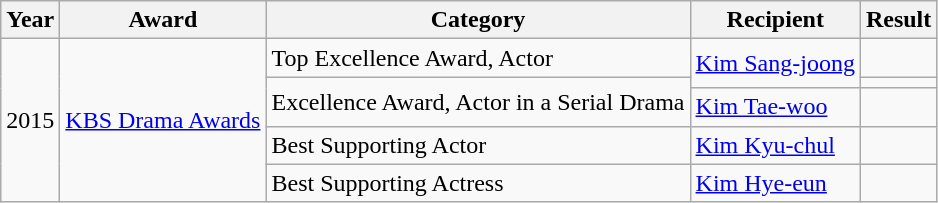<table class="wikitable">
<tr>
<th>Year</th>
<th>Award</th>
<th>Category</th>
<th>Recipient</th>
<th>Result</th>
</tr>
<tr>
<td rowspan=5>2015</td>
<td rowspan=5><a href='#'>KBS Drama Awards</a></td>
<td>Top Excellence Award, Actor</td>
<td rowspan=2><a href='#'>Kim Sang-joong</a></td>
<td></td>
</tr>
<tr>
<td rowspan=2>Excellence Award, Actor in a Serial Drama</td>
<td></td>
</tr>
<tr>
<td><a href='#'>Kim Tae-woo</a></td>
<td></td>
</tr>
<tr>
<td>Best Supporting Actor</td>
<td><a href='#'>Kim Kyu-chul</a></td>
<td></td>
</tr>
<tr>
<td>Best Supporting Actress</td>
<td><a href='#'>Kim Hye-eun</a></td>
<td></td>
</tr>
</table>
